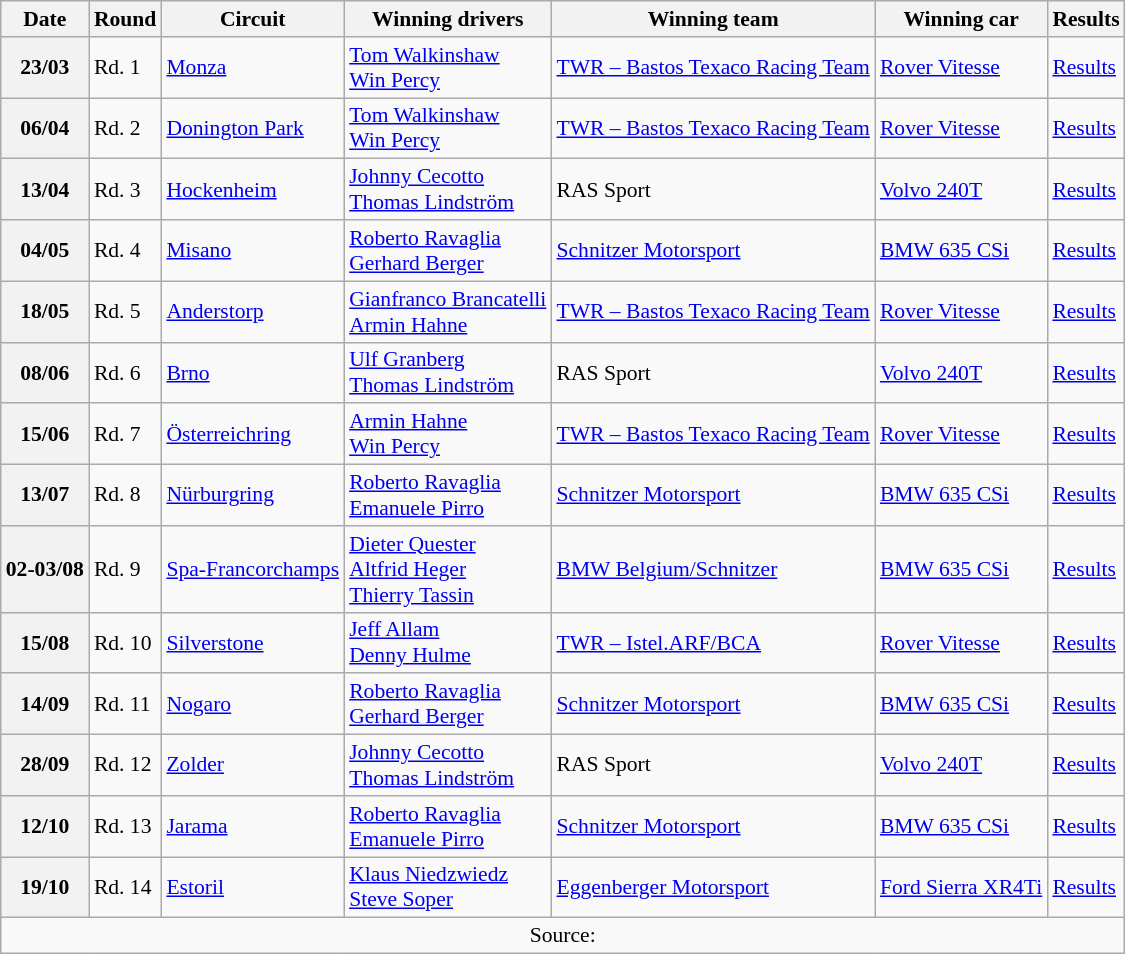<table class="wikitable" style="font-size: 90%;">
<tr>
<th>Date</th>
<th>Round</th>
<th>Circuit</th>
<th>Winning drivers</th>
<th>Winning team</th>
<th>Winning car</th>
<th>Results</th>
</tr>
<tr>
<th>23/03</th>
<td>Rd. 1</td>
<td> <a href='#'>Monza</a></td>
<td> <a href='#'>Tom Walkinshaw</a><br> <a href='#'>Win Percy</a></td>
<td><a href='#'>TWR – Bastos Texaco Racing Team</a></td>
<td><a href='#'>Rover Vitesse</a></td>
<td><a href='#'>Results</a></td>
</tr>
<tr>
<th>06/04</th>
<td>Rd. 2</td>
<td> <a href='#'>Donington Park</a></td>
<td> <a href='#'>Tom Walkinshaw</a><br> <a href='#'>Win Percy</a></td>
<td><a href='#'>TWR – Bastos Texaco Racing Team</a></td>
<td><a href='#'>Rover Vitesse</a></td>
<td><a href='#'>Results</a></td>
</tr>
<tr>
<th>13/04</th>
<td>Rd. 3</td>
<td> <a href='#'>Hockenheim</a></td>
<td> <a href='#'>Johnny Cecotto</a><br> <a href='#'>Thomas Lindström</a></td>
<td>RAS Sport</td>
<td><a href='#'>Volvo 240T</a></td>
<td><a href='#'>Results</a></td>
</tr>
<tr>
<th>04/05</th>
<td>Rd. 4</td>
<td> <a href='#'>Misano</a></td>
<td> <a href='#'>Roberto Ravaglia</a><br> <a href='#'>Gerhard Berger</a></td>
<td><a href='#'>Schnitzer Motorsport</a></td>
<td><a href='#'>BMW 635 CSi</a></td>
<td><a href='#'>Results</a></td>
</tr>
<tr>
<th>18/05</th>
<td>Rd. 5</td>
<td> <a href='#'>Anderstorp</a></td>
<td> <a href='#'>Gianfranco Brancatelli</a><br> <a href='#'>Armin Hahne</a></td>
<td><a href='#'>TWR – Bastos Texaco Racing Team</a></td>
<td><a href='#'>Rover Vitesse</a></td>
<td><a href='#'>Results</a></td>
</tr>
<tr>
<th>08/06</th>
<td>Rd. 6</td>
<td> <a href='#'>Brno</a></td>
<td> <a href='#'>Ulf Granberg</a> <br> <a href='#'>Thomas Lindström</a></td>
<td>RAS Sport</td>
<td><a href='#'>Volvo 240T</a></td>
<td><a href='#'>Results</a></td>
</tr>
<tr>
<th>15/06</th>
<td>Rd. 7</td>
<td> <a href='#'>Österreichring</a></td>
<td> <a href='#'>Armin Hahne</a> <br> <a href='#'>Win Percy</a></td>
<td><a href='#'>TWR – Bastos Texaco Racing Team</a></td>
<td><a href='#'>Rover Vitesse</a></td>
<td><a href='#'>Results</a></td>
</tr>
<tr>
<th>13/07</th>
<td>Rd. 8</td>
<td> <a href='#'>Nürburgring</a></td>
<td> <a href='#'>Roberto Ravaglia</a><br> <a href='#'>Emanuele Pirro</a></td>
<td><a href='#'>Schnitzer Motorsport</a></td>
<td><a href='#'>BMW 635 CSi</a></td>
<td><a href='#'>Results</a></td>
</tr>
<tr>
<th>02-03/08</th>
<td>Rd. 9</td>
<td> <a href='#'>Spa-Francorchamps</a></td>
<td> <a href='#'>Dieter Quester</a><br> <a href='#'>Altfrid Heger</a><br> <a href='#'>Thierry Tassin</a></td>
<td><a href='#'>BMW Belgium/Schnitzer</a></td>
<td><a href='#'>BMW 635 CSi</a></td>
<td><a href='#'>Results</a></td>
</tr>
<tr>
<th>15/08</th>
<td>Rd. 10</td>
<td> <a href='#'>Silverstone</a></td>
<td> <a href='#'>Jeff Allam</a> <br> <a href='#'>Denny Hulme</a></td>
<td><a href='#'>TWR – Istel.ARF/BCA</a></td>
<td><a href='#'>Rover Vitesse</a></td>
<td><a href='#'>Results</a></td>
</tr>
<tr>
<th>14/09</th>
<td>Rd. 11</td>
<td> <a href='#'>Nogaro</a></td>
<td> <a href='#'>Roberto Ravaglia</a><br> <a href='#'>Gerhard Berger</a></td>
<td><a href='#'>Schnitzer Motorsport</a></td>
<td><a href='#'>BMW 635 CSi</a></td>
<td><a href='#'>Results</a></td>
</tr>
<tr>
<th>28/09</th>
<td>Rd. 12</td>
<td> <a href='#'>Zolder</a></td>
<td> <a href='#'>Johnny Cecotto</a><br> <a href='#'>Thomas Lindström</a></td>
<td>RAS Sport</td>
<td><a href='#'>Volvo 240T</a></td>
<td><a href='#'>Results</a></td>
</tr>
<tr>
<th>12/10</th>
<td>Rd. 13</td>
<td> <a href='#'>Jarama</a></td>
<td> <a href='#'>Roberto Ravaglia</a><br> <a href='#'>Emanuele Pirro</a></td>
<td><a href='#'>Schnitzer Motorsport</a></td>
<td><a href='#'>BMW 635 CSi</a></td>
<td><a href='#'>Results</a></td>
</tr>
<tr>
<th>19/10</th>
<td>Rd. 14</td>
<td> <a href='#'>Estoril</a></td>
<td> <a href='#'>Klaus Niedzwiedz</a><br> <a href='#'>Steve Soper</a></td>
<td><a href='#'>Eggenberger Motorsport</a></td>
<td><a href='#'>Ford Sierra XR4Ti</a></td>
<td><a href='#'>Results</a></td>
</tr>
<tr>
<td colspan="7" style="text-align:center;">Source:</td>
</tr>
</table>
